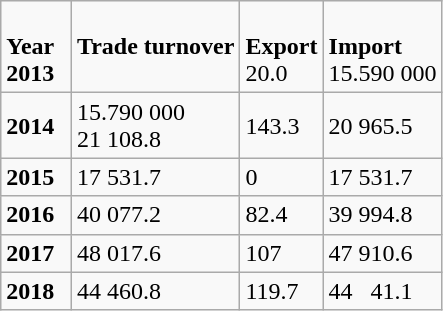<table class="wikitable">
<tr>
<td><br><strong>Year  </strong><br><strong>2013</strong></td>
<td><strong>Trade turnover</strong></td>
<td><br><strong>Export</strong><br>20.0</td>
<td><br><strong>Import</strong><br>15.590 000</td>
</tr>
<tr>
<td><strong>2014</strong></td>
<td>15.790 000<br>21 108.8</td>
<td>143.3</td>
<td>20 965.5</td>
</tr>
<tr>
<td><strong>2015</strong></td>
<td>17 531.7</td>
<td>0</td>
<td>17 531.7</td>
</tr>
<tr>
<td><strong>2016</strong></td>
<td>40 077.2</td>
<td>82.4</td>
<td>39 994.8</td>
</tr>
<tr>
<td><strong>2017</strong></td>
<td>48 017.6</td>
<td>107</td>
<td>47 910.6</td>
</tr>
<tr>
<td><strong>2018</strong></td>
<td>44 460.8</td>
<td>119.7</td>
<td>44    41.1</td>
</tr>
</table>
